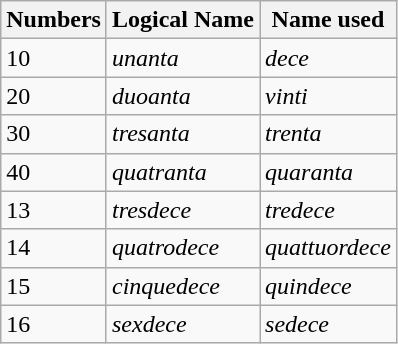<table class="wikitable">
<tr>
<th>Numbers</th>
<th>Logical Name</th>
<th>Name used</th>
</tr>
<tr>
<td>10</td>
<td><em>unanta</em></td>
<td><em>dece</em></td>
</tr>
<tr>
<td>20</td>
<td><em>duoanta</em></td>
<td><em>vinti</em></td>
</tr>
<tr>
<td>30</td>
<td><em>tresanta</em></td>
<td><em>trenta</em></td>
</tr>
<tr>
<td>40</td>
<td><em>quatranta</em></td>
<td><em>quaranta</em></td>
</tr>
<tr>
<td>13</td>
<td><em>tresdece</em></td>
<td><em>tredece</em></td>
</tr>
<tr>
<td>14</td>
<td><em>quatrodece</em></td>
<td><em>quattuordece</em></td>
</tr>
<tr>
<td>15</td>
<td><em>cinquedece</em></td>
<td><em>quindece</em></td>
</tr>
<tr>
<td>16</td>
<td><em>sexdece</em></td>
<td><em>sedece</em></td>
</tr>
</table>
